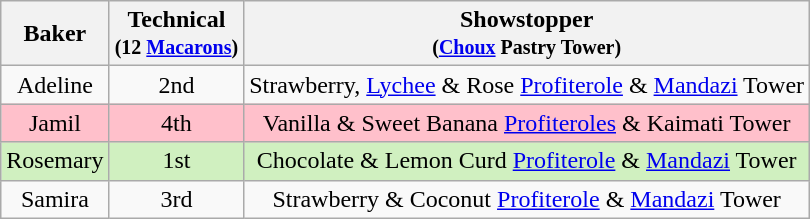<table class="wikitable" style="text-align:center;">
<tr>
<th>Baker</th>
<th>Technical<br><small>(12 <a href='#'>Macarons</a>)</small></th>
<th>Showstopper<br><small>(<a href='#'>Choux</a> Pastry Tower)</small></th>
</tr>
<tr>
<td>Adeline</td>
<td>2nd</td>
<td>Strawberry, <a href='#'>Lychee</a> & Rose <a href='#'>Profiterole</a> & <a href='#'>Mandazi</a> Tower</td>
</tr>
<tr style="background:pink;">
<td>Jamil</td>
<td>4th</td>
<td>Vanilla & Sweet Banana <a href='#'>Profiteroles</a> & Kaimati Tower</td>
</tr>
<tr style="background:#d0f0c0">
<td>Rosemary</td>
<td>1st</td>
<td>Chocolate & Lemon Curd <a href='#'>Profiterole</a> & <a href='#'>Mandazi</a> Tower</td>
</tr>
<tr>
<td>Samira</td>
<td>3rd</td>
<td>Strawberry & Coconut <a href='#'>Profiterole</a> & <a href='#'>Mandazi</a> Tower</td>
</tr>
</table>
